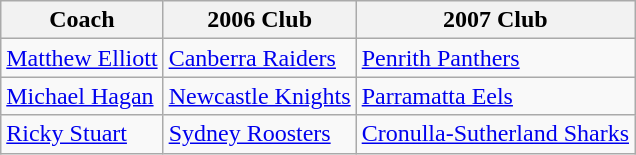<table class="wikitable sortable">
<tr>
<th>Coach</th>
<th>2006 Club</th>
<th>2007 Club</th>
</tr>
<tr>
<td><a href='#'>Matthew Elliott</a></td>
<td> <a href='#'>Canberra Raiders</a></td>
<td> <a href='#'>Penrith Panthers</a></td>
</tr>
<tr>
<td><a href='#'>Michael Hagan</a></td>
<td> <a href='#'>Newcastle Knights</a></td>
<td> <a href='#'>Parramatta Eels</a></td>
</tr>
<tr>
<td><a href='#'>Ricky Stuart</a></td>
<td> <a href='#'>Sydney Roosters</a></td>
<td> <a href='#'>Cronulla-Sutherland Sharks</a></td>
</tr>
</table>
